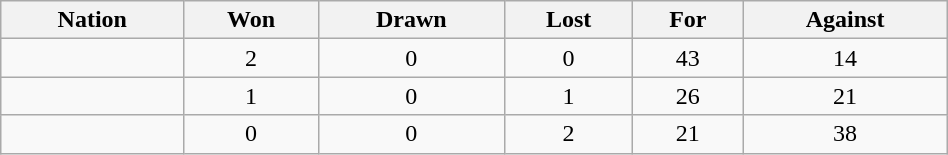<table class="wikitable" style="width:50%;text-align:center">
<tr>
<th>Nation</th>
<th>Won</th>
<th>Drawn</th>
<th>Lost</th>
<th>For</th>
<th>Against</th>
</tr>
<tr>
<td align=left></td>
<td>2</td>
<td>0</td>
<td>0</td>
<td>43</td>
<td>14</td>
</tr>
<tr>
<td align=left></td>
<td>1</td>
<td>0</td>
<td>1</td>
<td>26</td>
<td>21</td>
</tr>
<tr>
<td align=left></td>
<td>0</td>
<td>0</td>
<td>2</td>
<td>21</td>
<td>38</td>
</tr>
</table>
